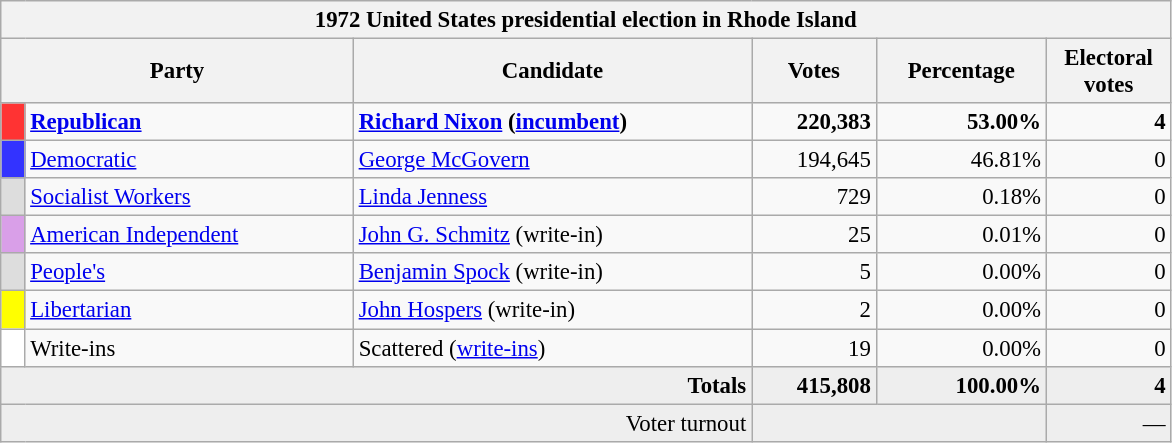<table class="wikitable" style="font-size: 95%;">
<tr>
<th colspan="6">1972 United States presidential election in Rhode Island</th>
</tr>
<tr>
<th colspan="2" style="width: 15em">Party</th>
<th style="width: 17em">Candidate</th>
<th style="width: 5em">Votes</th>
<th style="width: 7em">Percentage</th>
<th style="width: 5em">Electoral votes</th>
</tr>
<tr>
<th style="background-color:#FF3333; width: 3px"></th>
<td style="width: 130px"><strong><a href='#'>Republican</a></strong></td>
<td><strong><a href='#'>Richard Nixon</a> (<a href='#'>incumbent</a>)</strong></td>
<td align="right"><strong>220,383</strong></td>
<td align="right"><strong>53.00%</strong></td>
<td align="right"><strong>4</strong></td>
</tr>
<tr>
<th style="background-color:#3333FF; width: 3px"></th>
<td style="width: 130px"><a href='#'>Democratic</a></td>
<td><a href='#'>George McGovern</a></td>
<td align="right">194,645</td>
<td align="right">46.81%</td>
<td align="right">0</td>
</tr>
<tr>
<th style="background-color:#DDDDDD; width: 3px"></th>
<td style="width: 130px"><a href='#'>Socialist Workers</a></td>
<td><a href='#'>Linda Jenness</a></td>
<td align="right">729</td>
<td align="right">0.18%</td>
<td align="right">0</td>
</tr>
<tr>
<th style="background-color:#D99FE8; width: 3px"></th>
<td style="width: 130px"><a href='#'>American Independent</a></td>
<td><a href='#'>John G. Schmitz</a> (write-in)</td>
<td align="right">25</td>
<td align="right">0.01%</td>
<td align="right">0</td>
</tr>
<tr>
<th style="background-color:#DDDDDD; width: 3px"></th>
<td style="width: 130px"><a href='#'>People's</a></td>
<td><a href='#'>Benjamin Spock</a> (write-in)</td>
<td align="right">5</td>
<td align="right">0.00%</td>
<td align="right">0</td>
</tr>
<tr>
<th style="background-color:Yellow; width: 3px"></th>
<td style="width: 130px"><a href='#'>Libertarian</a></td>
<td><a href='#'>John Hospers</a> (write-in)</td>
<td align="right">2</td>
<td align="right">0.00%</td>
<td align="right">0</td>
</tr>
<tr>
<th style="background-color:#FFFFFF; width: 3px"></th>
<td style="width: 130px">Write-ins</td>
<td>Scattered (<a href='#'>write-ins</a>)</td>
<td align="right">19</td>
<td align="right">0.00%</td>
<td align="right">0</td>
</tr>
<tr bgcolor="#EEEEEE">
<td colspan="3" align="right"><strong>Totals</strong></td>
<td align="right"><strong>415,808</strong></td>
<td align="right"><strong>100.00%</strong></td>
<td align="right"><strong>4</strong></td>
</tr>
<tr bgcolor="#EEEEEE">
<td colspan="3" align="right">Voter turnout</td>
<td colspan="2" align="right"></td>
<td align="right">—</td>
</tr>
</table>
